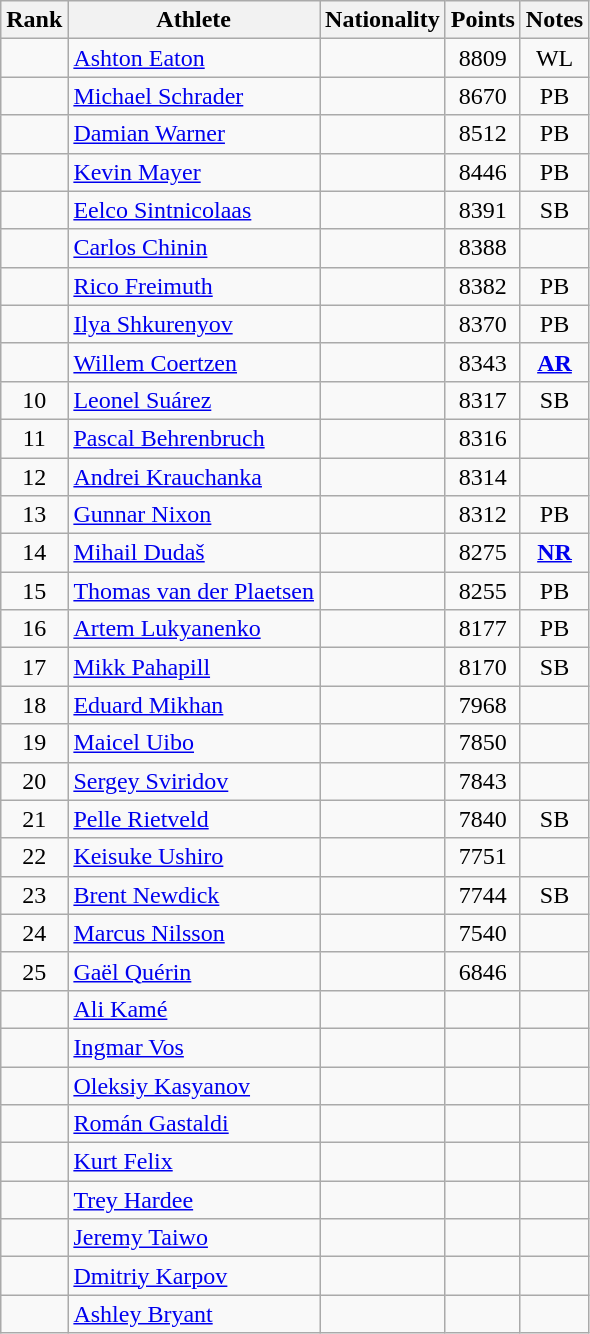<table class="wikitable sortable" style="text-align:center">
<tr>
<th>Rank</th>
<th>Athlete</th>
<th>Nationality</th>
<th>Points</th>
<th>Notes</th>
</tr>
<tr>
<td></td>
<td align=left><a href='#'>Ashton Eaton</a></td>
<td align=left></td>
<td>8809</td>
<td>WL</td>
</tr>
<tr>
<td></td>
<td align=left><a href='#'>Michael Schrader</a></td>
<td align=left></td>
<td>8670</td>
<td>PB</td>
</tr>
<tr>
<td></td>
<td align=left><a href='#'>Damian Warner</a></td>
<td align=left></td>
<td>8512</td>
<td>PB</td>
</tr>
<tr>
<td></td>
<td align=left><a href='#'>Kevin Mayer</a></td>
<td align=left></td>
<td>8446</td>
<td>PB</td>
</tr>
<tr>
<td></td>
<td align=left><a href='#'>Eelco Sintnicolaas</a></td>
<td align=left></td>
<td>8391</td>
<td>SB</td>
</tr>
<tr>
<td></td>
<td align=left><a href='#'>Carlos Chinin</a></td>
<td align=left></td>
<td>8388</td>
<td></td>
</tr>
<tr>
<td></td>
<td align=left><a href='#'>Rico Freimuth</a></td>
<td align=left></td>
<td>8382</td>
<td>PB</td>
</tr>
<tr>
<td></td>
<td align=left><a href='#'>Ilya Shkurenyov</a></td>
<td align=left></td>
<td>8370</td>
<td>PB</td>
</tr>
<tr>
<td></td>
<td align=left><a href='#'>Willem Coertzen</a></td>
<td align=left></td>
<td>8343</td>
<td><strong><a href='#'>AR</a></strong></td>
</tr>
<tr>
<td>10</td>
<td align=left><a href='#'>Leonel Suárez</a></td>
<td align=left></td>
<td>8317</td>
<td>SB</td>
</tr>
<tr>
<td>11</td>
<td align=left><a href='#'>Pascal Behrenbruch</a></td>
<td align=left></td>
<td>8316</td>
<td></td>
</tr>
<tr>
<td>12</td>
<td align=left><a href='#'>Andrei Krauchanka</a></td>
<td align=left></td>
<td>8314</td>
<td></td>
</tr>
<tr>
<td>13</td>
<td align=left><a href='#'>Gunnar Nixon</a></td>
<td align=left></td>
<td>8312</td>
<td>PB</td>
</tr>
<tr>
<td>14</td>
<td align=left><a href='#'>Mihail Dudaš</a></td>
<td align=left></td>
<td>8275</td>
<td><strong><a href='#'>NR</a></strong></td>
</tr>
<tr>
<td>15</td>
<td align=left><a href='#'>Thomas van der Plaetsen</a></td>
<td align=left></td>
<td>8255</td>
<td>PB</td>
</tr>
<tr>
<td>16</td>
<td align=left><a href='#'>Artem Lukyanenko</a></td>
<td align=left></td>
<td>8177</td>
<td>PB</td>
</tr>
<tr>
<td>17</td>
<td align=left><a href='#'>Mikk Pahapill</a></td>
<td align=left></td>
<td>8170</td>
<td>SB</td>
</tr>
<tr>
<td>18</td>
<td align=left><a href='#'>Eduard Mikhan</a></td>
<td align=left></td>
<td>7968</td>
<td></td>
</tr>
<tr>
<td>19</td>
<td align=left><a href='#'>Maicel Uibo</a></td>
<td align=left></td>
<td>7850</td>
<td></td>
</tr>
<tr>
<td>20</td>
<td align=left><a href='#'>Sergey Sviridov</a></td>
<td align=left></td>
<td>7843</td>
<td></td>
</tr>
<tr>
<td>21</td>
<td align=left><a href='#'>Pelle Rietveld</a></td>
<td align=left></td>
<td>7840</td>
<td>SB</td>
</tr>
<tr>
<td>22</td>
<td align=left><a href='#'>Keisuke Ushiro</a></td>
<td align=left></td>
<td>7751</td>
<td></td>
</tr>
<tr>
<td>23</td>
<td align=left><a href='#'>Brent Newdick</a></td>
<td align=left></td>
<td>7744</td>
<td>SB</td>
</tr>
<tr>
<td>24</td>
<td align=left><a href='#'>Marcus Nilsson</a></td>
<td align=left></td>
<td>7540</td>
<td></td>
</tr>
<tr>
<td>25</td>
<td align=left><a href='#'>Gaël Quérin</a></td>
<td align=left></td>
<td>6846</td>
<td></td>
</tr>
<tr>
<td></td>
<td align=left><a href='#'>Ali Kamé</a></td>
<td align=left></td>
<td></td>
<td></td>
</tr>
<tr>
<td></td>
<td align=left><a href='#'>Ingmar Vos</a></td>
<td align=left></td>
<td></td>
<td></td>
</tr>
<tr>
<td></td>
<td align=left><a href='#'>Oleksiy Kasyanov</a></td>
<td align=left></td>
<td></td>
<td></td>
</tr>
<tr>
<td></td>
<td align=left><a href='#'>Román Gastaldi</a></td>
<td align=left></td>
<td></td>
<td></td>
</tr>
<tr>
<td></td>
<td align=left><a href='#'>Kurt Felix</a></td>
<td align=left></td>
<td></td>
<td></td>
</tr>
<tr>
<td></td>
<td align=left><a href='#'>Trey Hardee</a></td>
<td align=left></td>
<td></td>
<td></td>
</tr>
<tr>
<td></td>
<td align=left><a href='#'>Jeremy Taiwo</a></td>
<td align=left></td>
<td></td>
<td></td>
</tr>
<tr>
<td></td>
<td align=left><a href='#'>Dmitriy Karpov</a></td>
<td align=left></td>
<td></td>
<td></td>
</tr>
<tr>
<td></td>
<td align=left><a href='#'>Ashley Bryant</a></td>
<td align=left></td>
<td></td>
<td></td>
</tr>
</table>
